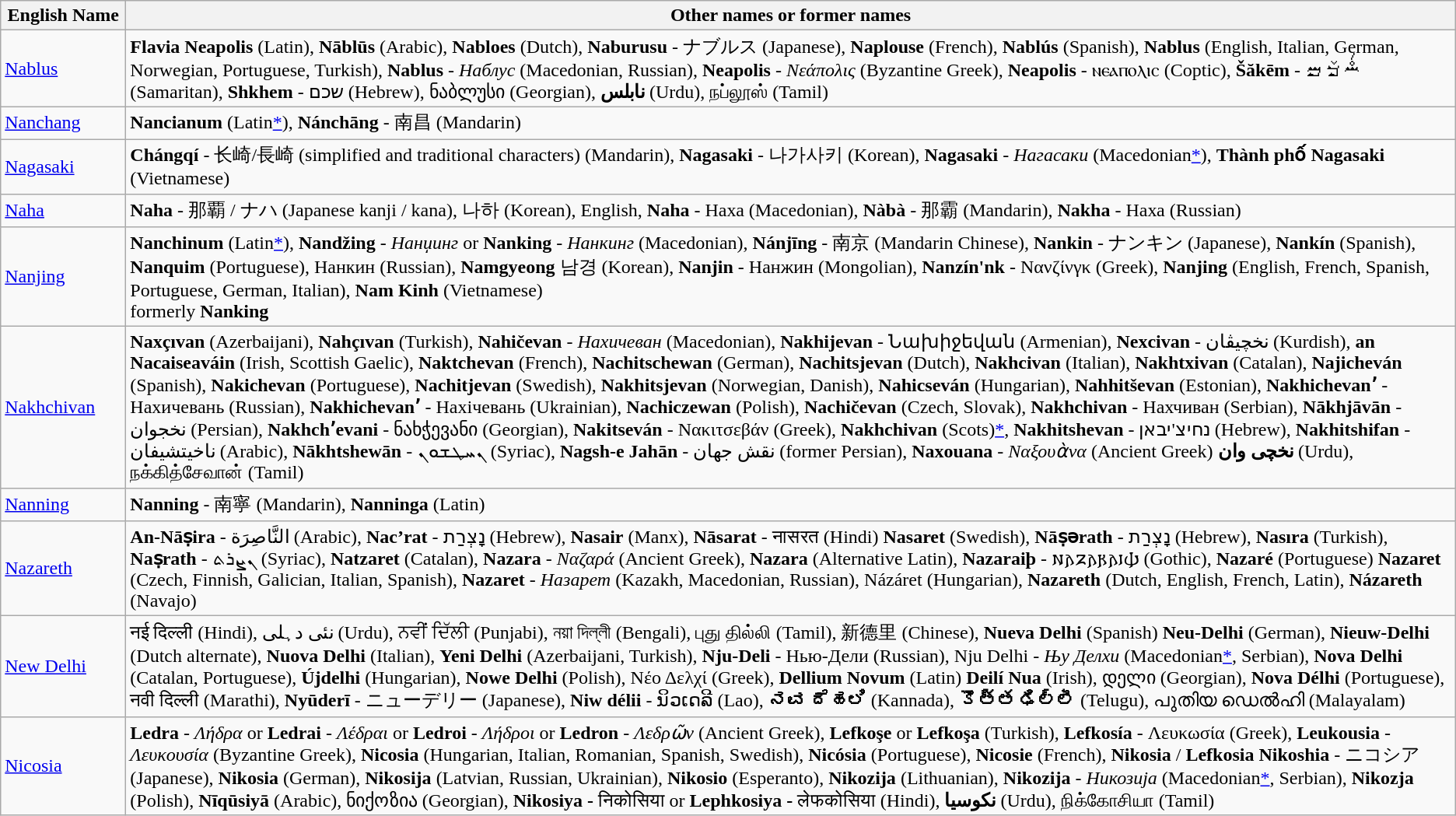<table class="wikitable">
<tr>
<th style="width:100px;">English Name</th>
<th>Other names or former names</th>
</tr>
<tr>
<td> <a href='#'>Nablus</a></td>
<td><strong>Flavia Neapolis</strong> (Latin), <strong>Nāblūs</strong> (Arabic), <strong>Nabloes</strong> (Dutch), <strong>Naburusu</strong> - ナブルス (Japanese), <strong>Naplouse</strong> (French), <strong>Nablús</strong> (Spanish), <strong>Nablus</strong> (English, Italian, German, Norwegian, Portuguese, Turkish), <strong>Nablus</strong> - <em>Наблус</em> (Macedonian, Russian),  <strong>Neapolis</strong> - <em>Νεάπολις</em> (Byzantine Greek), <strong>Neapolis</strong> - ⲛⲉⲁⲡⲟⲗⲓⲥ (Coptic), <strong>Šăkēm</strong> - ࠔࠬࠥࠊࠝࠌ (Samaritan), <strong>Shkhem</strong> - שכם (Hebrew), ნაბლუსი (Georgian), <strong>نابلس</strong> (Urdu), நப்லூஸ் (Tamil)</td>
</tr>
<tr>
<td> <a href='#'>Nanchang</a></td>
<td><strong>Nancianum</strong> (Latin<a href='#'>*</a>), <strong>Nánchāng</strong> - 南昌 (Mandarin)</td>
</tr>
<tr>
<td> <a href='#'>Nagasaki</a></td>
<td><strong>Chángqí</strong> - 长崎/長崎 (simplified and traditional characters) (Mandarin), <strong>Nagasaki</strong> - 나가사키 (Korean), <strong>Nagasaki</strong> - <em>Нагасаки</em> (Macedonian<a href='#'>*</a>), <strong>Thành phố Nagasaki</strong> (Vietnamese)</td>
</tr>
<tr>
<td> <a href='#'>Naha</a></td>
<td><strong>Naha</strong> - 那覇 / ナハ (Japanese kanji / kana), 나하 (Korean), English, <strong>Naha</strong> - Наха (Macedonian), <strong>Nàbà</strong> - 那霸 (Mandarin), <strong>Nakha</strong> - Наха (Russian)</td>
</tr>
<tr>
<td> <a href='#'>Nanjing</a></td>
<td><strong>Nanchinum</strong> (Latin<a href='#'>*</a>), <strong>Nandžing</strong> - <em>Нанџинг</em> or <strong>Nanking</strong> - <em>Нанкинг</em> (Macedonian), <strong>Nánjīng</strong> - 南京 (Mandarin Chinese), <strong>Nankin</strong> - ナンキン (Japanese), <strong>Nankín</strong> (Spanish), <strong>Nanquim</strong> (Portuguese), Нанкин (Russian), <strong>Namgyeong</strong> 남경 (Korean), <strong>Nanjin</strong> - Нанжин (Mongolian), <strong>Nanzín'nk</strong> - Νανζίνγκ (Greek), <strong>Nanjing</strong> (English, French, Spanish, Portuguese, German, Italian), <strong>Nam Kinh</strong> (Vietnamese)<br>formerly <strong>Nanking</strong></td>
</tr>
<tr>
<td> <a href='#'>Nakhchivan</a></td>
<td><strong>Naxçıvan</strong> (Azerbaijani), <strong>Nahçıvan</strong> (Turkish), <strong>Nahičevan</strong> - <em>Нахичеван</em> (Macedonian), <strong>Nakhijevan</strong> - Նախիջեվան (Armenian), <strong>Nexcivan</strong> - نخچيڤان (Kurdish), <strong>an Nacaiseaváin</strong> (Irish, Scottish Gaelic), <strong>Naktchevan</strong> (French), <strong>Nachitschewan</strong> (German), <strong>Nachitsjevan</strong> (Dutch), <strong>Nakhcivan</strong> (Italian), <strong>Nakhtxivan</strong> (Catalan), <strong>Najicheván</strong> (Spanish), <strong>Nakichevan</strong> (Portuguese), <strong>Nachitjevan</strong> (Swedish), <strong>Nakhitsjevan</strong> (Norwegian, Danish), <strong>Nahicseván</strong> (Hungarian), <strong>Nahhitševan</strong> (Estonian), <strong>Nakhichevanʼ</strong> - Нахичевань (Russian), <strong>Nakhichevanʼ</strong> - Нахічевань (Ukrainian), <strong>Nachiczewan</strong> (Polish), <strong>Nachičevan</strong> (Czech, Slovak), <strong>Nakhchivan</strong> - Нахчиван (Serbian), <strong>Nākhjāvān</strong> - نخجوان (Persian), <strong>Nakhchʼevani</strong> - ნახჭევანი (Georgian), <strong>Nakitseván</strong> - Νακιτσεβάν (Greek), <strong>Nakhchivan</strong> (Scots)<a href='#'>*</a>, <strong>Nakhitshevan</strong> - נחיצ'יבאן (Hebrew), <strong>Nakhitshifan</strong> - ناخيتشيفان (Arabic), <strong>Nākhtshewān</strong> - ܢܚܛܫܘܢ (Syriac), <strong>Nagsh-e Jahān</strong> - نقش جهان (former Persian), <strong>Naxouana</strong> - <em>Ναξουὰνα</em> (Ancient Greek) <strong>نخچی وان</strong> (Urdu), நக்கித்சேவான் (Tamil)</td>
</tr>
<tr>
<td> <a href='#'>Nanning</a></td>
<td><strong>Nanning</strong> - 南寧 (Mandarin), <strong>Nanninga</strong> (Latin)</td>
</tr>
<tr>
<td> <a href='#'>Nazareth</a></td>
<td><strong>An-Nāṣira</strong> - النَّاصِرَة (Arabic), <strong>Nac’rat</strong> - נָצְרַת (Hebrew), <strong>Nasair</strong> (Manx), <strong>Nāsarat</strong> - नासरत (Hindi) <strong>Nasaret</strong> (Swedish), <strong>Nāṣərath</strong> - נָצְרַת‎ (Hebrew), <strong>Nasıra</strong> (Turkish), <strong>Naṣrath</strong> - ܢܨܪܬ (Syriac), <strong>Natzaret</strong> (Catalan), <strong>Nazara</strong> - <em>Ναζαρά</em> (Ancient Greek), <strong>Nazara</strong> (Alternative Latin), <strong>Nazaraiþ</strong> -  𐌽𐌰𐌶𐌰𐍂𐌰𐌹𐌸 (Gothic), <strong>Nazaré</strong> (Portuguese) <strong>Nazaret</strong> (Czech, Finnish, Galician, Italian, Spanish), <strong>Nazaret</strong> - <em>Назарет</em> (Kazakh, Macedonian, Russian), Názáret (Hungarian), <strong>Nazareth</strong> (Dutch, English, French, Latin), <strong>Názareth</strong> (Navajo)</td>
</tr>
<tr>
<td> <a href='#'>New Delhi</a></td>
<td>नई दिल्ली (Hindi), نئی دہلی (Urdu), ਨਵੀਂ ਦਿੱਲੀ (Punjabi), নয়া দিল্লী (Bengali), புது தில்லி (Tamil), 新德里 (Chinese), <strong>Nueva Delhi</strong> (Spanish) <strong>Neu-Delhi</strong> (German), <strong>Nieuw-Delhi</strong> (Dutch alternate), <strong>Nuova Delhi</strong> (Italian), <strong>Yeni Delhi</strong> (Azerbaijani, Turkish), <strong>Nju-Deli</strong> - Нью-Дели (Russian), Nju Delhi - <em>Њу Делхи</em> (Macedonian<a href='#'>*</a>, Serbian), <strong>Nova Delhi</strong> (Catalan, Portuguese), <strong>Újdelhi</strong> (Hungarian), <strong>Nowe Delhi</strong> (Polish), Νέο Δελχί (Greek), <strong>Dellium Novum</strong> (Latin) <strong>Deilí Nua</strong> (Irish), დელი (Georgian), <strong>Nova Délhi</strong> (Portuguese), नवी दिल्ली (Marathi), <strong>Nyūderī</strong> - ニューデリー (Japanese), <strong>Niw délii</strong> - ນິວເດລີ  (Lao), <strong>ನವ ದೆಹಲಿ</strong> (Kannada), <strong>కొత్త ఢిల్లీ</strong> (Telugu), പുതിയ ഡെൽഹി (Malayalam)</td>
</tr>
<tr>
<td> <a href='#'>Nicosia</a></td>
<td><strong>Ledra</strong> - <em>Λήδρα</em> or <strong>Ledrai</strong> - <em>Λέδραι</em> or <strong>Ledroi</strong> - <em>Λήδροι</em> or <strong>Ledron</strong> - <em>Λεδρῶν</em> (Ancient Greek), <strong>Lefkoşe</strong> or <strong>Lefkoşa</strong> (Turkish), <strong>Lefkosía</strong> - Λευκωσία (Greek), <strong>Leukousia</strong> - <em>Λευκουσία</em> (Byzantine Greek), <strong>Nicosia</strong> (Hungarian, Italian, Romanian, Spanish, Swedish), <strong>Nicósia</strong> (Portuguese), <strong>Nicosie</strong> (French), <strong>Nikosia</strong> / <strong>Lefkosia</strong> <strong>Nikoshia</strong> - ニコシア (Japanese), <strong>Nikosia</strong> (German), <strong>Nikosija</strong> (Latvian, Russian, Ukrainian), <strong>Nikosio</strong> (Esperanto), <strong>Nikozija</strong> (Lithuanian), <strong>Nikozija</strong> - <em>Никозија</em> (Macedonian<a href='#'>*</a>, Serbian), <strong>Nikozja</strong> (Polish), <strong>Nīqūsiyā</strong> (Arabic), ნიქოზია (Georgian), <strong>Nikosiya -</strong> निकोसिया or <strong>Lephkosiya -</strong> लेफकोसिया (Hindi), <strong> نکوسیا</strong> (Urdu), நிக்கோசியா (Tamil)</td>
</tr>
</table>
